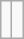<table class="wikitable">
<tr>
<td></td>
<td><br></td>
</tr>
</table>
